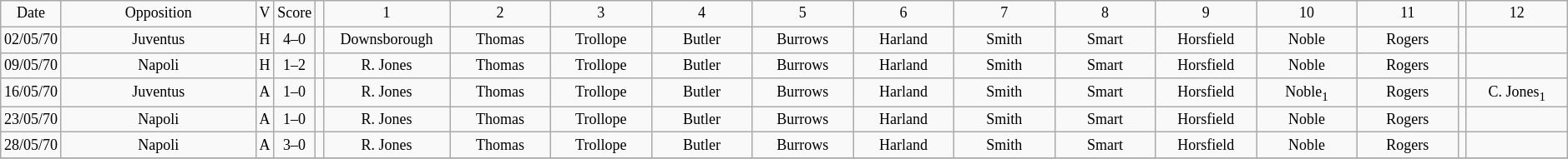<table class="wikitable" style="font-size: 75%; text-align: center;">
<tr style="text-align:center;">
<td style="width:10px; ">Date</td>
<td style="width:150px; ">Opposition</td>
<td style="width:5px; ">V</td>
<td style="width:5px; ">Score</td>
<td style="width:1px; text-align:center;"></td>
<td style="width:95px; ">1</td>
<td style="width:75px; ">2</td>
<td style="width:75px; ">3</td>
<td style="width:75px; ">4</td>
<td style="width:75px; ">5</td>
<td style="width:75px; ">6</td>
<td style="width:75px; ">7</td>
<td style="width:75px; ">8</td>
<td style="width:75px; ">9</td>
<td style="width:75px; ">10</td>
<td style="width:75px; ">11</td>
<td style="width:1px; text-align:center;"></td>
<td style="width:75px; ">12</td>
</tr>
<tr>
<td>02/05/70</td>
<td>Juventus</td>
<td>H</td>
<td>4–0</td>
<td></td>
<td>Downsborough</td>
<td>Thomas</td>
<td>Trollope</td>
<td>Butler</td>
<td>Burrows</td>
<td>Harland</td>
<td>Smith</td>
<td>Smart</td>
<td>Horsfield</td>
<td>Noble</td>
<td>Rogers</td>
<td></td>
<td></td>
</tr>
<tr>
<td>09/05/70</td>
<td>Napoli</td>
<td>H</td>
<td>1–2</td>
<td></td>
<td>R. Jones</td>
<td>Thomas</td>
<td>Trollope</td>
<td>Butler</td>
<td>Burrows</td>
<td>Harland</td>
<td>Smith</td>
<td>Smart</td>
<td>Horsfield</td>
<td>Noble</td>
<td>Rogers</td>
<td></td>
<td></td>
</tr>
<tr>
<td>16/05/70</td>
<td>Juventus</td>
<td>A</td>
<td>1–0</td>
<td></td>
<td>R. Jones</td>
<td>Thomas</td>
<td>Trollope</td>
<td>Butler</td>
<td>Burrows</td>
<td>Harland</td>
<td>Smith</td>
<td>Smart</td>
<td>Horsfield</td>
<td>Noble<sub>1</sub></td>
<td>Rogers</td>
<td></td>
<td>C. Jones<sub>1</sub></td>
</tr>
<tr>
<td>23/05/70</td>
<td>Napoli</td>
<td>A</td>
<td>1–0</td>
<td></td>
<td>R. Jones</td>
<td>Thomas</td>
<td>Trollope</td>
<td>Butler</td>
<td>Burrows</td>
<td>Harland</td>
<td>Smith</td>
<td>Smart</td>
<td>Horsfield</td>
<td>Noble</td>
<td>Rogers</td>
<td></td>
<td></td>
</tr>
<tr>
<td>28/05/70</td>
<td>Napoli</td>
<td>A</td>
<td>3–0</td>
<td></td>
<td>R. Jones</td>
<td>Thomas</td>
<td>Trollope</td>
<td>Butler</td>
<td>Burrows</td>
<td>Harland</td>
<td>Smith</td>
<td>Smart</td>
<td>Horsfield</td>
<td>Noble</td>
<td>Rogers</td>
<td></td>
<td></td>
</tr>
<tr>
</tr>
</table>
